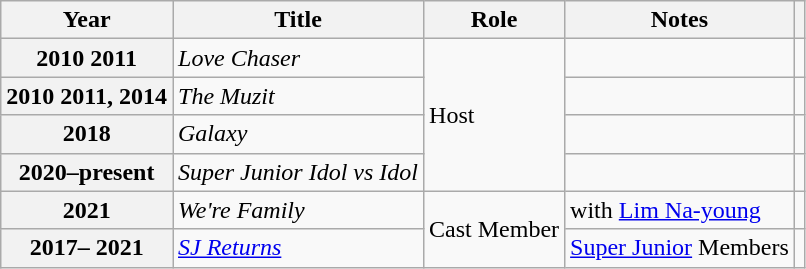<table class="wikitable sortable plainrowheaders">
<tr>
<th scope="col">Year</th>
<th scope="col">Title</th>
<th scope="col">Role</th>
<th scope="col">Notes</th>
<th scope="col" class="unsortable"></th>
</tr>
<tr>
<th scope="row">2010  2011</th>
<td><em>Love Chaser</em></td>
<td rowspan="4">Host</td>
<td></td>
<td></td>
</tr>
<tr>
<th scope="row">2010  2011, 2014</th>
<td><em>The Muzit</em></td>
<td></td>
<td></td>
</tr>
<tr>
<th scope="row">2018</th>
<td><em>Galaxy</em></td>
<td></td>
<td></td>
</tr>
<tr>
<th scope="row">2020–present</th>
<td><em>Super Junior Idol vs Idol</em></td>
<td></td>
<td></td>
</tr>
<tr>
<th scope="row">2021</th>
<td><em>We're Family</em></td>
<td rowspan="2">Cast Member</td>
<td>with <a href='#'>Lim Na-young</a></td>
<td></td>
</tr>
<tr>
<th scope="row">2017– 2021</th>
<td><em><a href='#'>SJ Returns</a></em></td>
<td><a href='#'>Super Junior</a> Members</td>
<td></td>
</tr>
</table>
